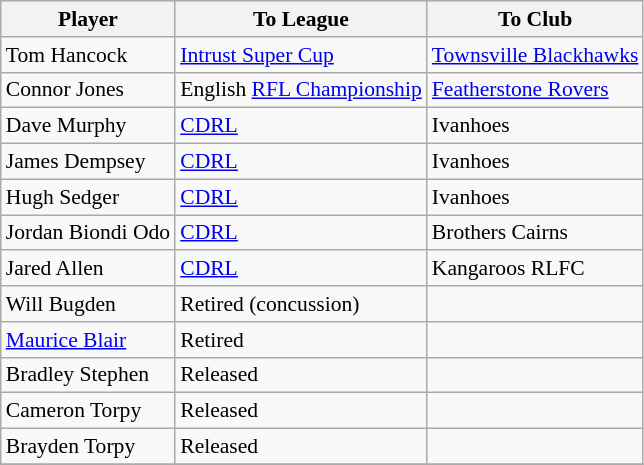<table class="wikitable" style="font-size:90%">
<tr bgcolor="#efefef">
<th width=" ">Player</th>
<th width=" ">To League</th>
<th width=" ">To Club</th>
</tr>
<tr>
<td> Tom Hancock</td>
<td><a href='#'>Intrust Super Cup</a></td>
<td> <a href='#'>Townsville Blackhawks</a></td>
</tr>
<tr>
<td> Connor Jones</td>
<td>English <a href='#'>RFL Championship</a></td>
<td> <a href='#'>Featherstone Rovers</a></td>
</tr>
<tr>
<td> Dave Murphy</td>
<td><a href='#'>CDRL</a></td>
<td> Ivanhoes</td>
</tr>
<tr>
<td> James Dempsey</td>
<td><a href='#'>CDRL</a></td>
<td> Ivanhoes</td>
</tr>
<tr>
<td> Hugh Sedger</td>
<td><a href='#'>CDRL</a></td>
<td> Ivanhoes</td>
</tr>
<tr>
<td> Jordan Biondi Odo</td>
<td><a href='#'>CDRL</a></td>
<td> Brothers Cairns</td>
</tr>
<tr>
<td> Jared Allen</td>
<td><a href='#'>CDRL</a></td>
<td> Kangaroos RLFC</td>
</tr>
<tr>
<td> Will Bugden</td>
<td>Retired (concussion)</td>
<td></td>
</tr>
<tr>
<td> <a href='#'>Maurice Blair</a></td>
<td>Retired</td>
<td></td>
</tr>
<tr>
<td> Bradley Stephen</td>
<td>Released</td>
<td></td>
</tr>
<tr>
<td> Cameron Torpy</td>
<td>Released</td>
<td></td>
</tr>
<tr>
<td> Brayden Torpy</td>
<td>Released</td>
<td></td>
</tr>
<tr>
</tr>
</table>
